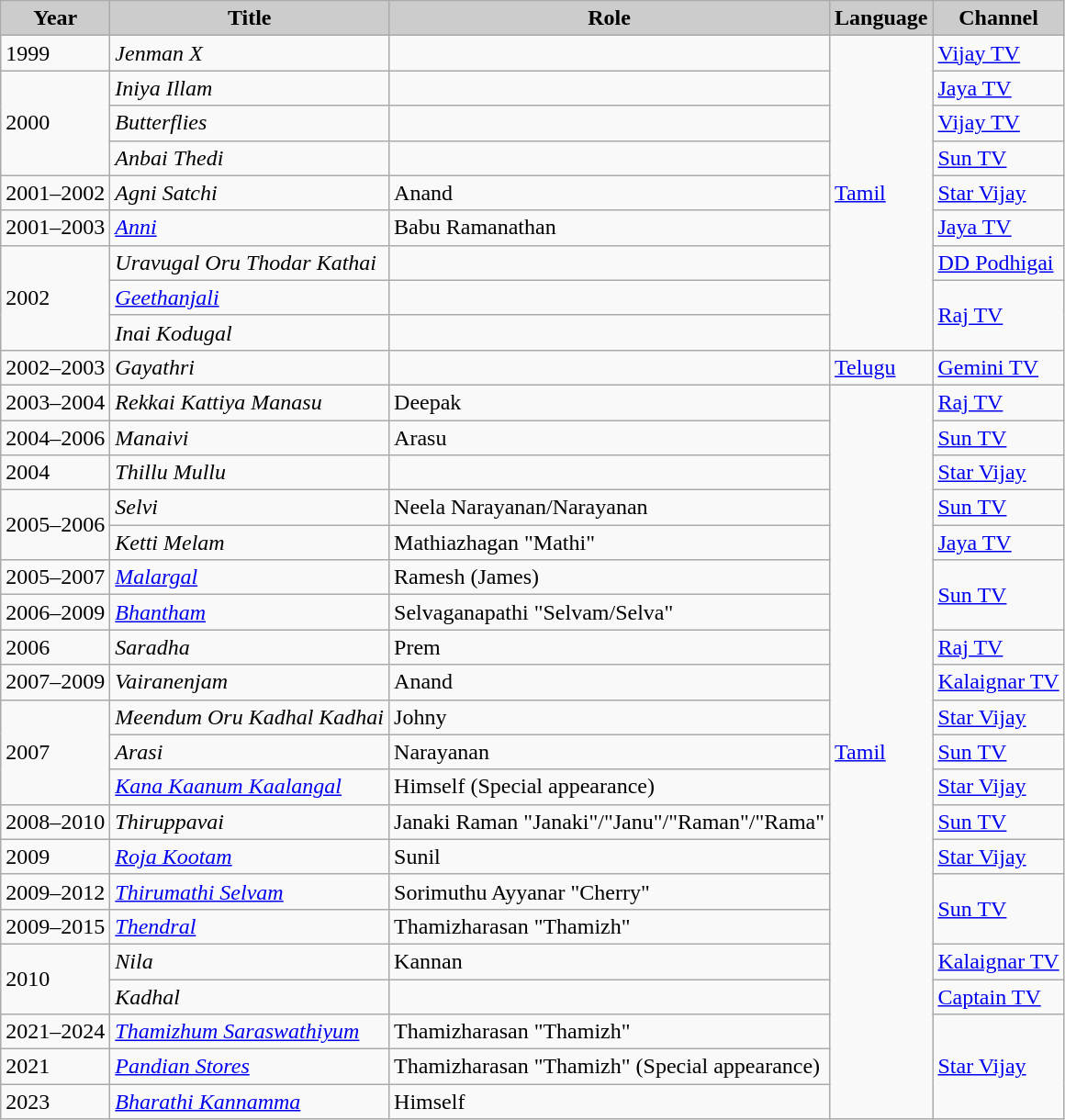<table class="wikitable">
<tr>
<th style="background:#ccc;">Year</th>
<th style="background:#ccc;">Title</th>
<th style="background:#ccc;">Role</th>
<th style="background:#ccc;">Language</th>
<th style="background:#ccc;">Channel</th>
</tr>
<tr>
<td>1999</td>
<td><em>Jenman X</em></td>
<td></td>
<td rowspan="9"><a href='#'>Tamil</a></td>
<td><a href='#'>Vijay TV</a></td>
</tr>
<tr>
<td rowspan="3">2000</td>
<td><em>Iniya Illam</em></td>
<td></td>
<td><a href='#'>Jaya TV</a></td>
</tr>
<tr>
<td><em>Butterflies</em></td>
<td></td>
<td><a href='#'>Vijay TV</a></td>
</tr>
<tr>
<td><em>Anbai Thedi</em></td>
<td></td>
<td><a href='#'>Sun TV</a></td>
</tr>
<tr>
<td>2001–2002</td>
<td><em>Agni Satchi</em></td>
<td>Anand</td>
<td><a href='#'>Star Vijay</a></td>
</tr>
<tr>
<td>2001–2003</td>
<td><em><a href='#'>Anni</a></em></td>
<td>Babu Ramanathan</td>
<td><a href='#'>Jaya TV</a></td>
</tr>
<tr>
<td rowspan="3">2002</td>
<td><em>Uravugal Oru Thodar Kathai</em></td>
<td></td>
<td><a href='#'>DD Podhigai</a></td>
</tr>
<tr>
<td><em><a href='#'>Geethanjali</a></em></td>
<td></td>
<td rowspan="2"><a href='#'>Raj TV</a></td>
</tr>
<tr>
<td><em>Inai Kodugal</em></td>
<td></td>
</tr>
<tr>
<td>2002–2003</td>
<td><em>Gayathri</em></td>
<td></td>
<td><a href='#'>Telugu</a></td>
<td><a href='#'>Gemini TV</a></td>
</tr>
<tr>
<td>2003–2004</td>
<td><em>Rekkai Kattiya Manasu</em></td>
<td>Deepak</td>
<td rowspan="21"><a href='#'>Tamil</a></td>
<td><a href='#'>Raj TV</a></td>
</tr>
<tr>
<td>2004–2006</td>
<td><em>Manaivi</em></td>
<td>Arasu</td>
<td><a href='#'>Sun TV</a></td>
</tr>
<tr>
<td>2004</td>
<td><em>Thillu Mullu</em></td>
<td></td>
<td><a href='#'>Star Vijay</a></td>
</tr>
<tr>
<td rowspan="2">2005–2006</td>
<td><em>Selvi</em></td>
<td>Neela Narayanan/Narayanan</td>
<td><a href='#'>Sun TV</a></td>
</tr>
<tr>
<td><em>Ketti Melam</em></td>
<td>Mathiazhagan "Mathi"</td>
<td><a href='#'>Jaya TV</a></td>
</tr>
<tr>
<td>2005–2007</td>
<td><em><a href='#'>Malargal</a></em></td>
<td>Ramesh (James)</td>
<td rowspan="2"><a href='#'>Sun TV</a></td>
</tr>
<tr>
<td>2006–2009</td>
<td><em><a href='#'>Bhantham</a></em></td>
<td>Selvaganapathi "Selvam/Selva"</td>
</tr>
<tr>
<td>2006</td>
<td><em>Saradha</em></td>
<td>Prem</td>
<td><a href='#'>Raj TV</a></td>
</tr>
<tr>
<td>2007–2009</td>
<td><em>Vairanenjam</em></td>
<td>Anand</td>
<td><a href='#'>Kalaignar TV</a></td>
</tr>
<tr>
<td rowspan="3">2007</td>
<td><em>Meendum Oru Kadhal Kadhai</em></td>
<td>Johny</td>
<td><a href='#'>Star Vijay</a></td>
</tr>
<tr>
<td><em>Arasi</em></td>
<td>Narayanan</td>
<td><a href='#'>Sun TV</a></td>
</tr>
<tr>
<td><em><a href='#'>Kana Kaanum Kaalangal</a></em></td>
<td>Himself (Special appearance)</td>
<td><a href='#'>Star Vijay</a></td>
</tr>
<tr>
<td>2008–2010</td>
<td><em>Thiruppavai</em></td>
<td>Janaki Raman "Janaki"/"Janu"/"Raman"/"Rama"</td>
<td><a href='#'>Sun TV</a></td>
</tr>
<tr>
<td>2009</td>
<td><em><a href='#'>Roja Kootam</a></em></td>
<td>Sunil</td>
<td><a href='#'>Star Vijay</a></td>
</tr>
<tr>
<td>2009–2012</td>
<td><em><a href='#'>Thirumathi Selvam</a></em></td>
<td>Sorimuthu Ayyanar "Cherry"</td>
<td rowspan="2"><a href='#'>Sun TV</a></td>
</tr>
<tr>
<td>2009–2015</td>
<td><em><a href='#'>Thendral</a></em></td>
<td>Thamizharasan "Thamizh"</td>
</tr>
<tr>
<td rowspan="2">2010</td>
<td><em>Nila</em></td>
<td>Kannan</td>
<td><a href='#'>Kalaignar TV</a></td>
</tr>
<tr>
<td><em>Kadhal</em></td>
<td></td>
<td><a href='#'>Captain TV</a></td>
</tr>
<tr>
<td>2021–2024</td>
<td><em><a href='#'>Thamizhum Saraswathiyum</a></em></td>
<td>Thamizharasan "Thamizh"</td>
<td rowspan="3"><a href='#'>Star Vijay</a></td>
</tr>
<tr>
<td>2021</td>
<td><em><a href='#'>Pandian Stores</a></em></td>
<td>Thamizharasan "Thamizh" (Special appearance)</td>
</tr>
<tr>
<td>2023</td>
<td><em><a href='#'>Bharathi Kannamma</a></em></td>
<td>Himself</td>
</tr>
</table>
